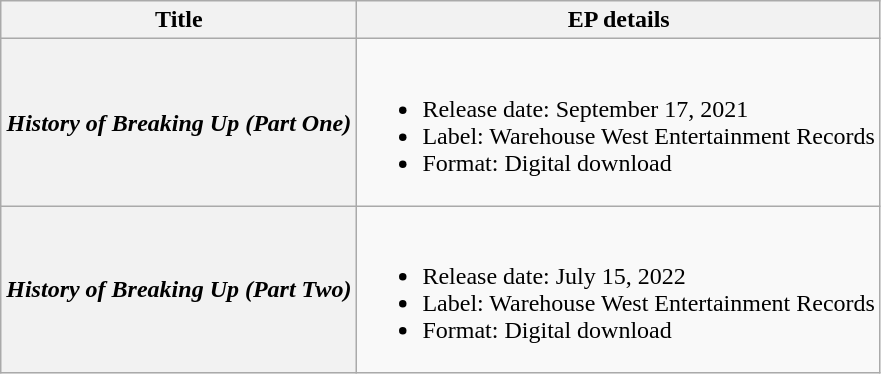<table class="wikitable plainrowheaders">
<tr>
<th scope="col">Title</th>
<th scope="col">EP details</th>
</tr>
<tr>
<th scope="row"><em>History of Breaking Up (Part One)</em></th>
<td><br><ul><li>Release date: September 17, 2021</li><li>Label: Warehouse West Entertainment Records</li><li>Format: Digital download</li></ul></td>
</tr>
<tr>
<th scope="row"><em>History of Breaking Up (Part Two)</em></th>
<td><br><ul><li>Release date: July 15, 2022</li><li>Label: Warehouse West Entertainment Records</li><li>Format: Digital download</li></ul></td>
</tr>
</table>
